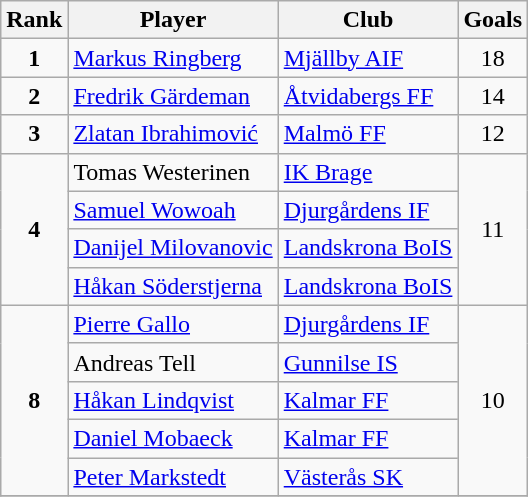<table class="wikitable" style="text-align:center">
<tr>
<th>Rank</th>
<th>Player</th>
<th>Club</th>
<th>Goals</th>
</tr>
<tr>
<td><strong>1</strong></td>
<td align="left"> <a href='#'>Markus Ringberg</a></td>
<td align="left"><a href='#'>Mjällby AIF</a></td>
<td>18</td>
</tr>
<tr>
<td><strong>2</strong></td>
<td align="left"> <a href='#'>Fredrik Gärdeman</a></td>
<td align="left"><a href='#'>Åtvidabergs FF</a></td>
<td>14</td>
</tr>
<tr>
<td><strong>3</strong></td>
<td align="left"> <a href='#'>Zlatan Ibrahimović</a></td>
<td align="left"><a href='#'>Malmö FF</a></td>
<td>12</td>
</tr>
<tr>
<td rowspan="4"><strong>4</strong></td>
<td align="left"> Tomas Westerinen</td>
<td align="left"><a href='#'>IK Brage</a></td>
<td rowspan="4">11</td>
</tr>
<tr>
<td align="left"> <a href='#'>Samuel Wowoah</a></td>
<td align="left"><a href='#'>Djurgårdens IF</a></td>
</tr>
<tr>
<td align="left"> <a href='#'>Danijel Milovanovic</a></td>
<td align="left"><a href='#'>Landskrona BoIS</a></td>
</tr>
<tr>
<td align="left"> <a href='#'>Håkan Söderstjerna</a></td>
<td align="left"><a href='#'>Landskrona BoIS</a></td>
</tr>
<tr>
<td rowspan="5"><strong>8</strong></td>
<td align="left"> <a href='#'>Pierre Gallo</a></td>
<td align="left"><a href='#'>Djurgårdens IF</a></td>
<td rowspan="5">10</td>
</tr>
<tr>
<td align="left"> Andreas Tell</td>
<td align="left"><a href='#'>Gunnilse IS</a></td>
</tr>
<tr>
<td align="left"> <a href='#'>Håkan Lindqvist</a></td>
<td align="left"><a href='#'>Kalmar FF</a></td>
</tr>
<tr>
<td align="left"> <a href='#'>Daniel Mobaeck</a></td>
<td align="left"><a href='#'>Kalmar FF</a></td>
</tr>
<tr>
<td align="left"> <a href='#'>Peter Markstedt</a></td>
<td align="left"><a href='#'>Västerås SK</a></td>
</tr>
<tr>
</tr>
</table>
